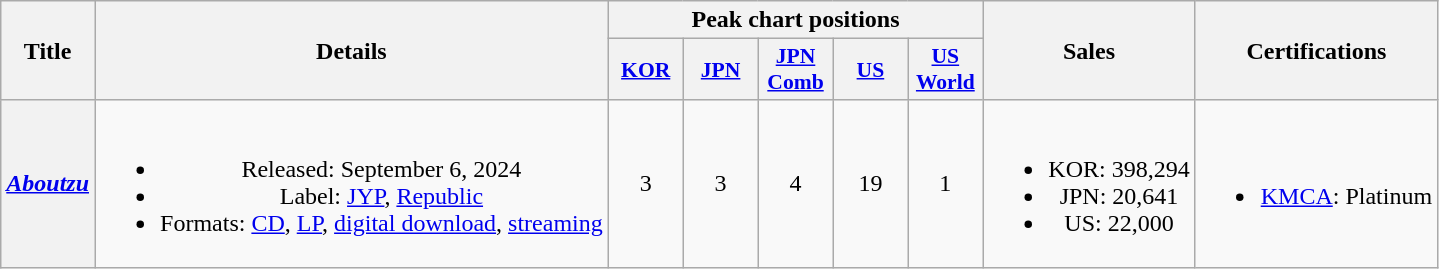<table class="wikitable plainrowheaders" style="text-align:center">
<tr>
<th scope="col" rowspan="2">Title</th>
<th scope="col" rowspan="2">Details</th>
<th scope="col" colspan="5">Peak chart positions</th>
<th scope="col" rowspan="2">Sales</th>
<th scope="col" rowspan="2">Certifications</th>
</tr>
<tr>
<th scope="col" style="width:3em;font-size:90%"><a href='#'>KOR</a><br></th>
<th scope="col" style="width:3em;font-size:90%"><a href='#'>JPN</a><br></th>
<th scope="col" style="width:3em;font-size:90%"><a href='#'>JPN<br>Comb</a><br></th>
<th scope="col" style="width:3em;font-size:90%"><a href='#'>US</a><br></th>
<th scope="col" style="width:3em;font-size:90%;"><a href='#'>US<br>World</a><br></th>
</tr>
<tr>
<th scope="row"><em><a href='#'>Aboutzu</a></em></th>
<td><br><ul><li>Released: September 6, 2024</li><li>Label: <a href='#'>JYP</a>, <a href='#'>Republic</a></li><li>Formats: <a href='#'>CD</a>, <a href='#'>LP</a>, <a href='#'>digital download</a>, <a href='#'>streaming</a></li></ul></td>
<td>3</td>
<td>3</td>
<td>4</td>
<td>19</td>
<td>1</td>
<td><br><ul><li>KOR: 398,294</li><li>JPN: 20,641</li><li>US: 22,000</li></ul></td>
<td><br><ul><li><a href='#'>KMCA</a>: Platinum</li></ul></td>
</tr>
</table>
